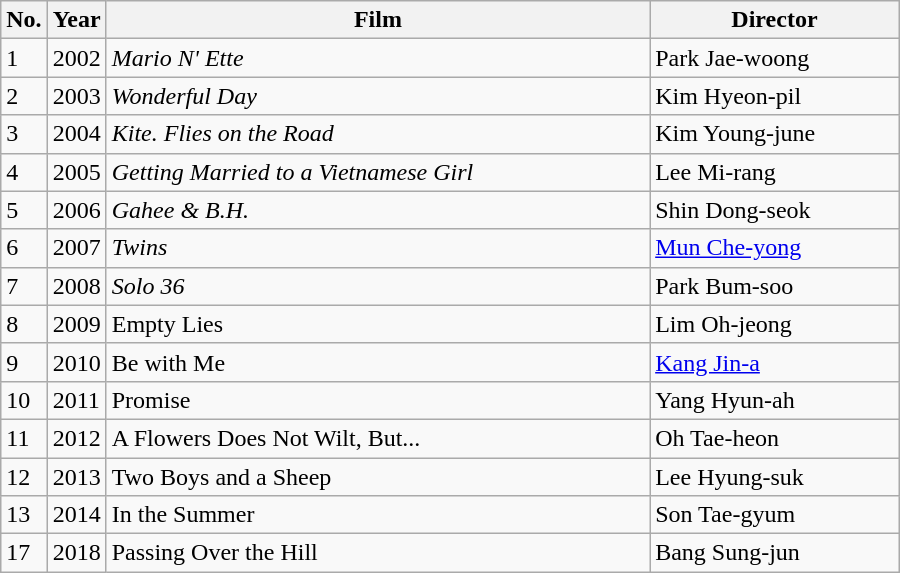<table class=wikitable style="width:600px">
<tr>
<th width=10>No.</th>
<th width=10>Year</th>
<th>Film</th>
<th>Director</th>
</tr>
<tr>
<td>1</td>
<td>2002</td>
<td><em>Mario N' Ette</em></td>
<td>Park Jae-woong</td>
</tr>
<tr>
<td>2</td>
<td>2003</td>
<td><em>Wonderful Day</em></td>
<td>Kim Hyeon-pil</td>
</tr>
<tr>
<td>3</td>
<td>2004</td>
<td><em>Kite. Flies on the Road</em></td>
<td>Kim Young-june</td>
</tr>
<tr>
<td>4</td>
<td>2005</td>
<td><em>Getting Married to a Vietnamese Girl</em></td>
<td>Lee Mi-rang</td>
</tr>
<tr>
<td>5</td>
<td>2006</td>
<td><em>Gahee & B.H.</em></td>
<td>Shin Dong-seok</td>
</tr>
<tr>
<td>6</td>
<td>2007</td>
<td><em>Twins</em></td>
<td><a href='#'>Mun Che-yong</a></td>
</tr>
<tr>
<td>7</td>
<td>2008</td>
<td><em>Solo 36<strong></td>
<td>Park Bum-soo</td>
</tr>
<tr>
<td>8</td>
<td>2009</td>
<td></em>Empty Lies<em></td>
<td>Lim Oh-jeong</td>
</tr>
<tr>
<td>9</td>
<td>2010</td>
<td></em>Be with Me<em></td>
<td><a href='#'>Kang Jin-a</a></td>
</tr>
<tr>
<td>10</td>
<td>2011</td>
<td></em>Promise<em></td>
<td>Yang Hyun-ah</td>
</tr>
<tr>
<td>11</td>
<td>2012</td>
<td></em>A Flowers Does Not Wilt, But...<em></td>
<td>Oh Tae-heon</td>
</tr>
<tr>
<td>12</td>
<td>2013</td>
<td></em>Two Boys and a Sheep<em></td>
<td>Lee Hyung-suk</td>
</tr>
<tr>
<td>13</td>
<td>2014</td>
<td></em>In the Summer<em></td>
<td>Son Tae-gyum</td>
</tr>
<tr>
<td>17</td>
<td>2018</td>
<td></em>Passing Over the Hill<em></td>
<td>Bang Sung-jun</td>
</tr>
</table>
